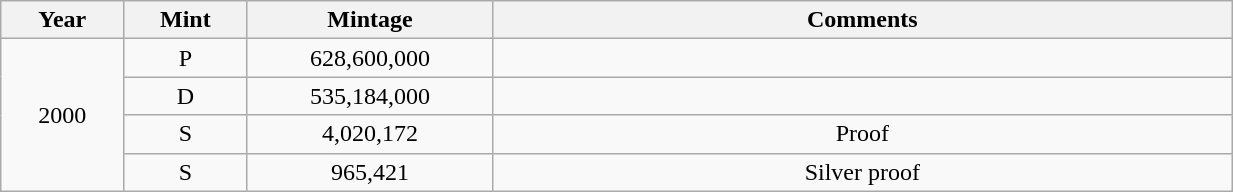<table class="wikitable sortable" style="min-width:65%; text-align:center;">
<tr>
<th width="10%">Year</th>
<th width="10%">Mint</th>
<th width="20%">Mintage</th>
<th width="60%">Comments</th>
</tr>
<tr>
<td rowspan="4">2000</td>
<td>P</td>
<td>628,600,000</td>
<td></td>
</tr>
<tr>
<td>D</td>
<td>535,184,000</td>
<td></td>
</tr>
<tr>
<td>S</td>
<td>4,020,172</td>
<td>Proof</td>
</tr>
<tr>
<td>S</td>
<td>965,421</td>
<td>Silver proof</td>
</tr>
</table>
